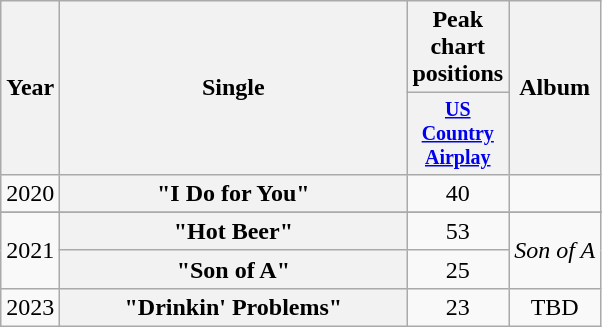<table class="wikitable plainrowheaders" style="text-align:center;">
<tr>
<th rowspan="2">Year</th>
<th rowspan="2" style="width:14em;">Single</th>
<th colspan="1">Peak chart<br>positions</th>
<th rowspan="2">Album</th>
</tr>
<tr style="font-size:smaller;">
<th width="45"><a href='#'>US Country Airplay</a><br></th>
</tr>
<tr>
<td>2020</td>
<th scope="row">"I Do for You"</th>
<td>40</td>
<td></td>
</tr>
<tr>
</tr>
<tr>
<td rowspan="2">2021</td>
<th scope="row">"Hot Beer"</th>
<td>53</td>
<td rowspan="2"><em>Son of A</em></td>
</tr>
<tr>
<th scope="row">"Son of A"</th>
<td>25</td>
</tr>
<tr>
<td>2023</td>
<th scope="row">"Drinkin' Problems"</th>
<td>23</td>
<td>TBD</td>
</tr>
</table>
